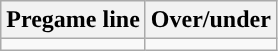<table class="wikitable">
<tr align="center">
<th>Pregame line</th>
<th>Over/under</th>
</tr>
<tr align="center">
<td></td>
<td></td>
</tr>
</table>
